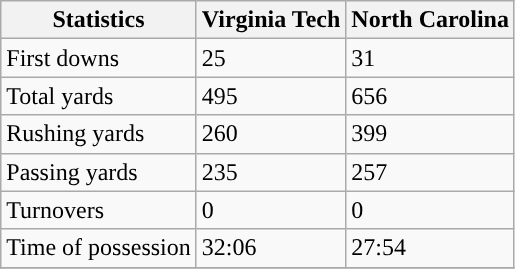<table class="wikitable">
<tr>
<th>Statistics</th>
<th>Virginia Tech</th>
<th>North Carolina</th>
</tr>
<tr>
<td>First downs</td>
<td>25</td>
<td>31</td>
</tr>
<tr>
<td>Total yards</td>
<td>495</td>
<td>656</td>
</tr>
<tr>
<td>Rushing yards</td>
<td>260</td>
<td>399</td>
</tr>
<tr>
<td>Passing yards</td>
<td>235</td>
<td>257</td>
</tr>
<tr>
<td>Turnovers</td>
<td>0</td>
<td>0</td>
</tr>
<tr>
<td>Time of possession</td>
<td>32:06</td>
<td>27:54</td>
</tr>
<tr>
</tr>
</table>
